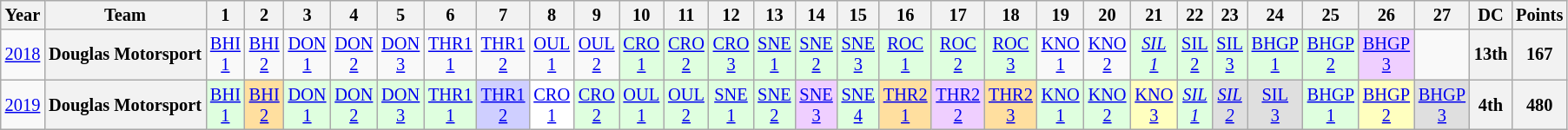<table class="wikitable" style="text-align:center; font-size:85%">
<tr>
<th>Year</th>
<th>Team</th>
<th>1</th>
<th>2</th>
<th>3</th>
<th>4</th>
<th>5</th>
<th>6</th>
<th>7</th>
<th>8</th>
<th>9</th>
<th>10</th>
<th>11</th>
<th>12</th>
<th>13</th>
<th>14</th>
<th>15</th>
<th>16</th>
<th>17</th>
<th>18</th>
<th>19</th>
<th>20</th>
<th>21</th>
<th>22</th>
<th>23</th>
<th>24</th>
<th>25</th>
<th>26</th>
<th>27</th>
<th>DC</th>
<th>Points</th>
</tr>
<tr>
<td><a href='#'>2018</a></td>
<th nowrap>Douglas Motorsport</th>
<td style="background:#;"><a href='#'>BHI<br>1</a><br></td>
<td style="background:#;"><a href='#'>BHI<br>2</a><br></td>
<td style="background:#;"><a href='#'>DON<br>1</a><br></td>
<td style="background:#;"><a href='#'>DON<br>2</a><br></td>
<td style="background:#;"><a href='#'>DON<br>3</a><br></td>
<td style="background:#;"><a href='#'>THR1<br>1</a><br></td>
<td style="background:#;"><a href='#'>THR1<br>2</a><br></td>
<td style="background:#;"><a href='#'>OUL<br>1</a><br></td>
<td style="background:#;"><a href='#'>OUL<br>2</a><br></td>
<td style="background:#DFFFDF;"><a href='#'>CRO<br>1</a><br></td>
<td style="background:#DFFFDF;"><a href='#'>CRO<br>2</a><br></td>
<td style="background:#DFFFDF;"><a href='#'>CRO<br>3</a><br></td>
<td style="background:#DFFFDF;"><a href='#'>SNE<br>1</a><br></td>
<td style="background:#DFFFDF;"><a href='#'>SNE<br>2</a><br></td>
<td style="background:#DFFFDF;"><a href='#'>SNE<br>3</a><br></td>
<td style="background:#DFFFDF;"><a href='#'>ROC<br>1</a><br></td>
<td style="background:#DFFFDF;"><a href='#'>ROC<br>2</a><br></td>
<td style="background:#DFFFDF;"><a href='#'>ROC<br>3</a><br></td>
<td style="background:#;"><a href='#'>KNO<br>1</a><br></td>
<td style="background:#;"><a href='#'>KNO<br>2</a><br></td>
<td style="background:#DFFFDF;"><em><a href='#'>SIL<br>1</a></em><br></td>
<td style="background:#DFFFDF;"><a href='#'>SIL<br>2</a><br></td>
<td style="background:#DFFFDF;"><a href='#'>SIL<br>3</a><br></td>
<td style="background:#DFFFDF;"><a href='#'>BHGP<br>1</a><br></td>
<td style="background:#DFFFDF;"><a href='#'>BHGP<br>2</a><br></td>
<td style="background:#EFCFFF;"><a href='#'>BHGP<br>3</a><br></td>
<td></td>
<th>13th</th>
<th>167</th>
</tr>
<tr>
<td><a href='#'>2019</a></td>
<th nowrap>Douglas Motorsport</th>
<td style="background:#DFFFDF;"><a href='#'>BHI<br>1</a><br></td>
<td style="background:#FFDF9F;"><a href='#'>BHI<br>2</a><br></td>
<td style="background:#DFFFDF;"><a href='#'>DON<br>1</a><br></td>
<td style="background:#DFFFDF;"><a href='#'>DON<br>2</a><br></td>
<td style="background:#DFFFDF;"><a href='#'>DON<br>3</a><br></td>
<td style="background:#DFFFDF;"><a href='#'>THR1<br>1</a><br></td>
<td style="background:#CFCFFF"><a href='#'>THR1<br>2</a><br></td>
<td style="background:#FFFFFF;"><a href='#'>CRO<br>1</a><br></td>
<td style="background:#DFFFDF;"><a href='#'>CRO<br>2</a><br></td>
<td style="background:#DFFFDF;"><a href='#'>OUL<br>1</a><br></td>
<td style="background:#DFFFDF;"><a href='#'>OUL<br>2</a><br></td>
<td style="background:#DFFFDF;"><a href='#'>SNE<br>1</a><br></td>
<td style="background:#DFFFDF;"><a href='#'>SNE<br>2</a><br></td>
<td style="background:#EFCFFF;"><a href='#'>SNE<br>3</a><br></td>
<td style="background:#DFFFDF;"><a href='#'>SNE<br>4</a><br></td>
<td style="background:#FFDF9F;"><a href='#'>THR2<br>1</a><br></td>
<td style="background:#EFCFFF;"><a href='#'>THR2<br>2</a><br></td>
<td style="background:#FFDF9F;"><a href='#'>THR2<br>3</a><br></td>
<td style="background:#DFFFDF;"><a href='#'>KNO<br>1</a><br></td>
<td style="background:#DFFFDF;"><a href='#'>KNO<br>2</a><br></td>
<td style="background:#FFFFBF;"><a href='#'>KNO<br>3</a><br></td>
<td style="background:#DFFFDF;"><em><a href='#'>SIL<br>1</a></em><br></td>
<td style="background:#DFDFDF;"><em><a href='#'>SIL<br>2</a></em><br></td>
<td style="background:#DFDFDF;"><a href='#'>SIL<br>3</a><br></td>
<td style="background:#DFFFDF;"><a href='#'>BHGP<br>1</a><br></td>
<td style="background:#FFFFBF;"><a href='#'>BHGP<br>2</a><br></td>
<td style="background:#DFDFDF;"><a href='#'>BHGP<br>3</a><br></td>
<th>4th</th>
<th>480</th>
</tr>
</table>
